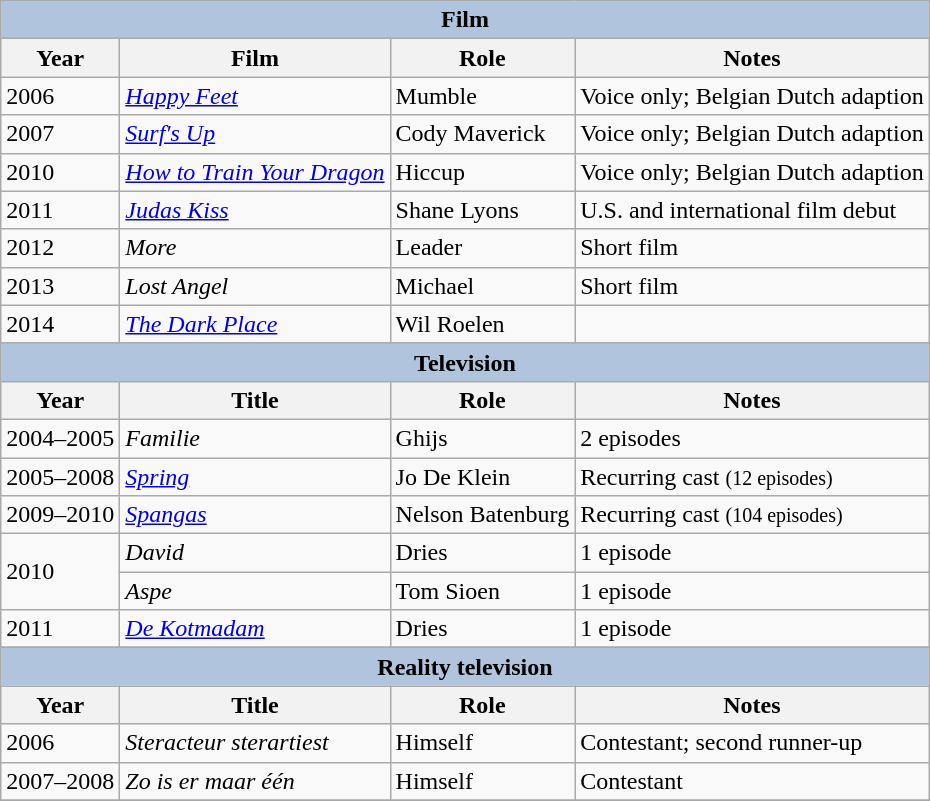<table class="wikitable">
<tr>
<th colspan="4" style="background: LightSteelBlue;">Film</th>
</tr>
<tr>
<th>Year</th>
<th>Film</th>
<th>Role</th>
<th>Notes</th>
</tr>
<tr>
<td>2006</td>
<td><em><a href='#'>Happy Feet</a></em></td>
<td>Mumble</td>
<td>Voice only; Belgian Dutch adaption</td>
</tr>
<tr>
<td>2007</td>
<td><em><a href='#'>Surf's Up</a></em></td>
<td>Cody Maverick</td>
<td>Voice only; Belgian Dutch adaption</td>
</tr>
<tr>
<td>2010</td>
<td><em><a href='#'>How to Train Your Dragon</a></em></td>
<td>Hiccup</td>
<td>Voice only; Belgian Dutch adaption</td>
</tr>
<tr>
<td>2011</td>
<td><em><a href='#'>Judas Kiss</a></em></td>
<td>Shane Lyons</td>
<td>U.S. and international film debut</td>
</tr>
<tr>
<td>2012</td>
<td><em>More</em></td>
<td>Leader</td>
<td>Short film</td>
</tr>
<tr>
<td>2013</td>
<td><em>Lost Angel</em></td>
<td>Michael</td>
<td>Short film</td>
</tr>
<tr>
<td>2014</td>
<td><em><a href='#'>The Dark Place</a></em></td>
<td>Wil Roelen</td>
<td></td>
</tr>
<tr>
</tr>
<tr>
<th colspan="4" style="background: LightSteelBlue;">Television</th>
</tr>
<tr>
<th>Year</th>
<th>Title</th>
<th>Role</th>
<th>Notes</th>
</tr>
<tr>
<td>2004–2005</td>
<td><em>Familie</em></td>
<td>Ghijs</td>
<td>2 episodes</td>
</tr>
<tr>
<td>2005–2008</td>
<td><em><a href='#'>Spring</a></em></td>
<td>Jo De Klein</td>
<td>Recurring cast <small>(12 episodes)</small></td>
</tr>
<tr>
<td>2009–2010</td>
<td><em><a href='#'>Spangas</a></em></td>
<td>Nelson Batenburg</td>
<td>Recurring cast <small>(104 episodes)</small></td>
</tr>
<tr>
<td rowspan="2">2010</td>
<td><em>David</em></td>
<td>Dries</td>
<td>1 episode</td>
</tr>
<tr>
<td><em>Aspe</em></td>
<td>Tom Sioen</td>
<td>1 episode</td>
</tr>
<tr>
<td>2011</td>
<td><em><a href='#'>De Kotmadam</a></em></td>
<td>Dries</td>
<td>1 episode</td>
</tr>
<tr>
</tr>
<tr>
<th colspan="4" style="background: LightSteelBlue;">Reality television</th>
</tr>
<tr>
<th>Year</th>
<th>Title</th>
<th>Role</th>
<th>Notes</th>
</tr>
<tr>
<td>2006</td>
<td><em>Steracteur sterartiest</em></td>
<td>Himself</td>
<td>Contestant; second runner-up</td>
</tr>
<tr>
<td>2007–2008</td>
<td><em>Zo is er maar één</em></td>
<td>Himself</td>
<td>Contestant</td>
</tr>
<tr>
</tr>
</table>
